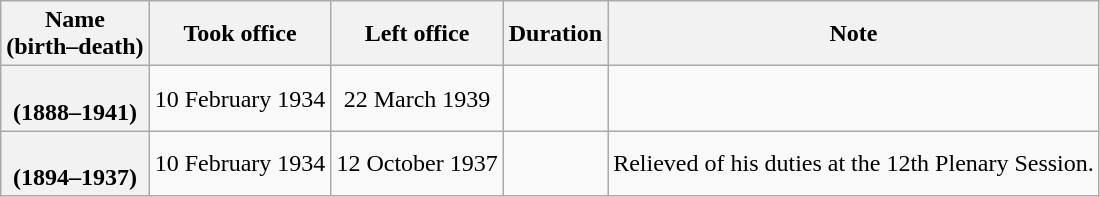<table class="wikitable plainrowheaders sortable" style="text-align:center;" border="1">
<tr>
<th scope="col">Name<br>(birth–death)</th>
<th scope="col">Took office</th>
<th scope="col">Left office</th>
<th scope="col">Duration</th>
<th scope="col">Note</th>
</tr>
<tr>
<th scope="row"><br>(1888–1941)</th>
<td>10 February 1934</td>
<td>22 March 1939</td>
<td></td>
</tr>
<tr>
<th scope="row"><br>(1894–1937)</th>
<td>10 February 1934</td>
<td>12 October 1937</td>
<td></td>
<td align="left">Relieved of his duties at the 12th Plenary Session.</td>
</tr>
</table>
